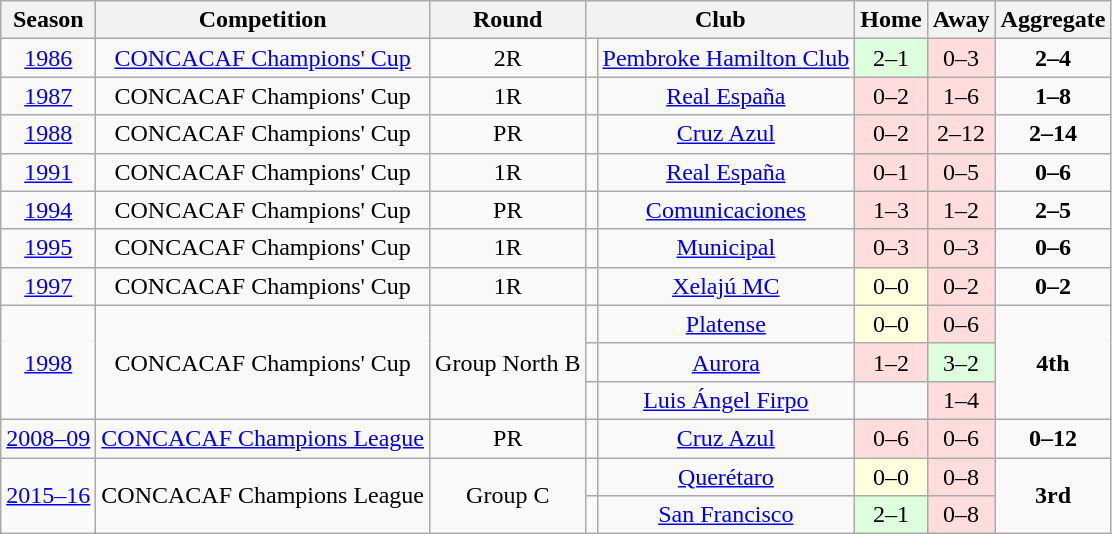<table class="wikitable" style="text-align:center;">
<tr>
<th>Season</th>
<th>Competition</th>
<th>Round</th>
<th colspan=2>Club</th>
<th>Home</th>
<th>Away</th>
<th>Aggregate</th>
</tr>
<tr>
<td><a href='#'>1986</a></td>
<td><a href='#'>CONCACAF Champions' Cup</a></td>
<td>2R</td>
<td></td>
<td><a href='#'>Pembroke Hamilton Club</a></td>
<td style="background:#dfd;">2–1</td>
<td style="background:#fdd;">0–3</td>
<td><strong>2–4</strong></td>
</tr>
<tr>
<td><a href='#'>1987</a></td>
<td>CONCACAF Champions' Cup</td>
<td>1R</td>
<td></td>
<td><a href='#'>Real España</a></td>
<td style="background:#fdd;">0–2</td>
<td style="background:#fdd;">1–6</td>
<td><strong>1–8</strong></td>
</tr>
<tr>
<td><a href='#'>1988</a></td>
<td>CONCACAF Champions' Cup</td>
<td>PR</td>
<td></td>
<td><a href='#'>Cruz Azul</a></td>
<td style="background:#fdd;">0–2</td>
<td style="background:#fdd;">2–12</td>
<td><strong>2–14</strong></td>
</tr>
<tr>
<td><a href='#'>1991</a></td>
<td>CONCACAF Champions' Cup</td>
<td>1R</td>
<td></td>
<td><a href='#'>Real España</a></td>
<td style="background:#fdd;">0–1</td>
<td style="background:#fdd;">0–5</td>
<td><strong>0–6</strong></td>
</tr>
<tr>
<td><a href='#'>1994</a></td>
<td>CONCACAF Champions' Cup</td>
<td>PR</td>
<td></td>
<td><a href='#'>Comunicaciones</a></td>
<td style="background:#fdd;">1–3</td>
<td style="background:#fdd;">1–2</td>
<td><strong>2–5</strong></td>
</tr>
<tr>
<td><a href='#'>1995</a></td>
<td>CONCACAF Champions' Cup</td>
<td>1R</td>
<td></td>
<td><a href='#'>Municipal</a></td>
<td style="background:#fdd;">0–3</td>
<td style="background:#fdd;">0–3</td>
<td><strong>0–6</strong></td>
</tr>
<tr>
<td><a href='#'>1997</a></td>
<td>CONCACAF Champions' Cup</td>
<td>1R</td>
<td></td>
<td><a href='#'>Xelajú MC</a></td>
<td style="background:#ffd;">0–0</td>
<td style="background:#fdd;">0–2</td>
<td><strong>0–2</strong></td>
</tr>
<tr>
<td rowspan=3><a href='#'>1998</a></td>
<td rowspan=3>CONCACAF Champions' Cup</td>
<td rowspan=3>Group North B</td>
<td></td>
<td><a href='#'>Platense</a></td>
<td style="background:#ffd;">0–0</td>
<td style="background:#fdd;">0–6</td>
<td rowspan=3><strong>4th</strong></td>
</tr>
<tr>
<td></td>
<td><a href='#'>Aurora</a></td>
<td style="background:#fdd;">1–2</td>
<td style="background:#dfd;">3–2</td>
</tr>
<tr>
<td></td>
<td><a href='#'>Luis Ángel Firpo</a></td>
<td></td>
<td style="background:#fdd;">1–4</td>
</tr>
<tr>
<td><a href='#'>2008–09</a></td>
<td><a href='#'>CONCACAF Champions League</a></td>
<td>PR</td>
<td></td>
<td><a href='#'>Cruz Azul</a></td>
<td style="background:#fdd;">0–6</td>
<td style="background:#fdd;">0–6</td>
<td><strong>0–12</strong></td>
</tr>
<tr>
<td rowspan=2><a href='#'>2015–16</a></td>
<td rowspan=2>CONCACAF Champions League</td>
<td rowspan=2>Group C</td>
<td></td>
<td><a href='#'>Querétaro</a></td>
<td style="background:#ffd;">0–0</td>
<td style="background:#fdd;">0–8</td>
<td rowspan=2><strong>3rd</strong></td>
</tr>
<tr>
<td></td>
<td><a href='#'>San Francisco</a></td>
<td style="background:#dfd;">2–1</td>
<td style="background:#fdd;">0–8</td>
</tr>
</table>
